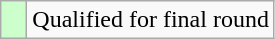<table class="wikitable">
<tr>
<td style="width:10px; background:#cfc"></td>
<td>Qualified for final round</td>
</tr>
</table>
